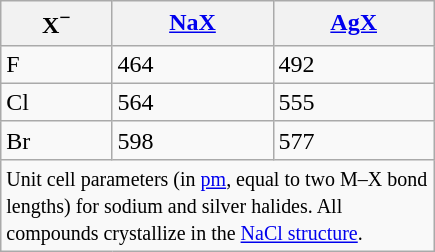<table class="wikitable" width=290px style="float:right;margin-left:0.5em;">
<tr>
<th align=left>X<sup>−</sup></th>
<th><a href='#'>NaX</a></th>
<th><a href='#'>AgX</a></th>
</tr>
<tr>
<td>F</td>
<td>464</td>
<td>492</td>
</tr>
<tr>
<td>Cl</td>
<td>564</td>
<td>555</td>
</tr>
<tr>
<td>Br</td>
<td>598</td>
<td>577</td>
</tr>
<tr>
<td colspan=3><small>Unit cell parameters (in <a href='#'>pm</a>, equal to two M–X bond lengths) for sodium and silver halides. All compounds crystallize in the <a href='#'>NaCl structure</a>.</small></td>
</tr>
</table>
